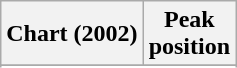<table class="wikitable sortable plainrowheaders">
<tr>
<th scope="col">Chart (2002)</th>
<th scope="col">Peak<br>position</th>
</tr>
<tr>
</tr>
<tr>
</tr>
<tr>
</tr>
<tr>
</tr>
<tr>
</tr>
<tr>
</tr>
<tr>
</tr>
<tr>
</tr>
</table>
